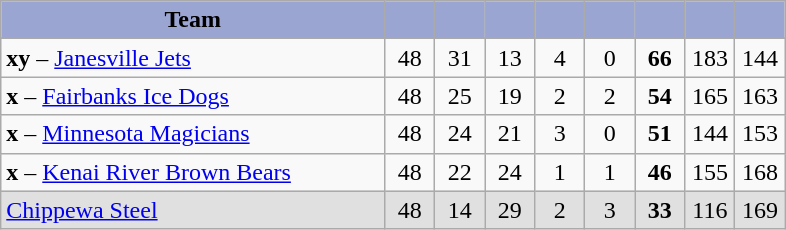<table class="wikitable" style="text-align:center">
<tr>
<th style="background:#9aa5d2; width:46%;">Team</th>
<th style="background:#9aa5d2; width:6%;"></th>
<th style="background:#9aa5d2; width:6%;"></th>
<th style="background:#9aa5d2; width:6%;"></th>
<th style="background:#9aa5d2; width:6%;"></th>
<th style="background:#9aa5d2; width:6%;"></th>
<th style="background:#9aa5d2; width:6%;"></th>
<th style="background:#9aa5d2; width:6%;"></th>
<th style="background:#9aa5d2; width:6%;"></th>
</tr>
<tr>
<td align=left><strong>xy</strong> – <a href='#'>Janesville Jets</a></td>
<td>48</td>
<td>31</td>
<td>13</td>
<td>4</td>
<td>0</td>
<td><strong>66</strong></td>
<td>183</td>
<td>144</td>
</tr>
<tr>
<td align=left><strong>x</strong> – <a href='#'>Fairbanks Ice Dogs</a></td>
<td>48</td>
<td>25</td>
<td>19</td>
<td>2</td>
<td>2</td>
<td><strong>54</strong></td>
<td>165</td>
<td>163</td>
</tr>
<tr>
<td align=left><strong>x</strong> – <a href='#'>Minnesota Magicians</a></td>
<td>48</td>
<td>24</td>
<td>21</td>
<td>3</td>
<td>0</td>
<td><strong>51</strong></td>
<td>144</td>
<td>153</td>
</tr>
<tr>
<td align=left><strong>x</strong> – <a href='#'>Kenai River Brown Bears</a></td>
<td>48</td>
<td>22</td>
<td>24</td>
<td>1</td>
<td>1</td>
<td><strong>46</strong></td>
<td>155</td>
<td>168</td>
</tr>
<tr bgcolor=e0e0e0>
<td align=left><a href='#'>Chippewa Steel</a></td>
<td>48</td>
<td>14</td>
<td>29</td>
<td>2</td>
<td>3</td>
<td><strong>33</strong></td>
<td>116</td>
<td>169</td>
</tr>
</table>
